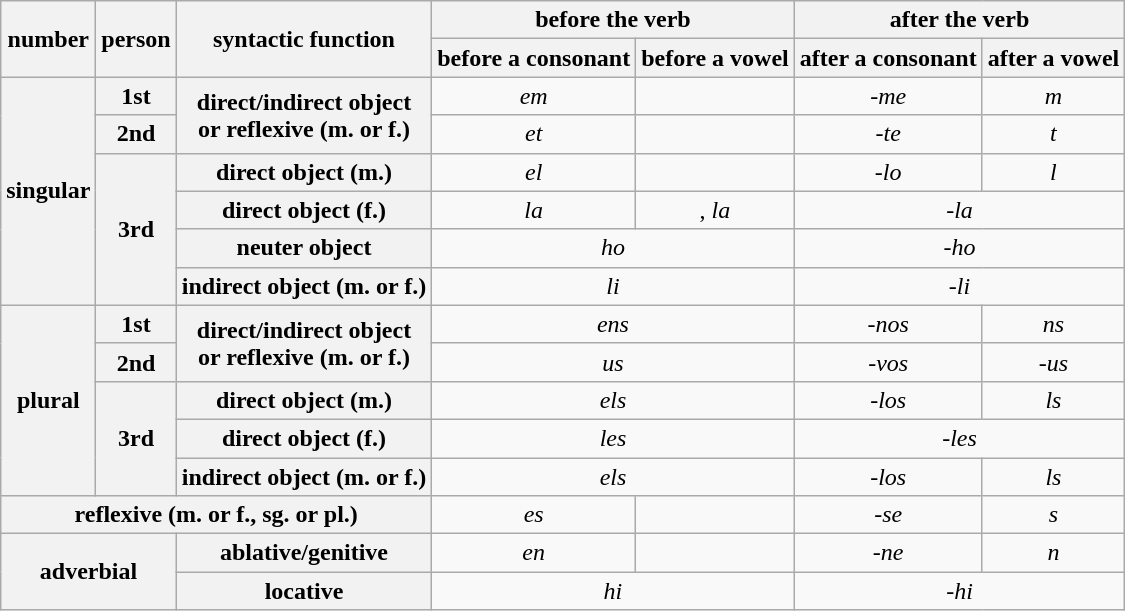<table class="wikitable" style="text-align:center">
<tr>
<th rowspan="2">number</th>
<th rowspan="2">person</th>
<th rowspan="2">syntactic function</th>
<th colspan="2" align="center">before the verb</th>
<th colspan="2">after the verb</th>
</tr>
<tr>
<th>before a consonant</th>
<th>before a vowel</th>
<th>after a consonant</th>
<th>after a vowel</th>
</tr>
<tr>
<th rowspan="6">singular</th>
<th>1st</th>
<th align="left" rowspan="2">direct/indirect object<br> or reflexive (m. or f.)</th>
<td><em>em</em></td>
<td><em></em></td>
<td><em>-me</em></td>
<td><em>m</em></td>
</tr>
<tr>
<th>2nd</th>
<td><em>et</em></td>
<td><em></em></td>
<td><em>-te</em></td>
<td><em>t</em></td>
</tr>
<tr>
<th rowspan="4">3rd</th>
<th align="left">direct object (m.)</th>
<td><em>el</em></td>
<td><em></em></td>
<td><em>-lo</em></td>
<td><em>l</em></td>
</tr>
<tr>
<th align="left">direct object (f.)</th>
<td><em>la</em></td>
<td><em></em>, <em>la</em></td>
<td colspan="2"><em>-la</em></td>
</tr>
<tr>
<th align="left">neuter object</th>
<td colspan="2"><em>ho</em></td>
<td colspan="2"><em>-ho</em></td>
</tr>
<tr>
<th align="left">indirect object (m. or f.)</th>
<td colspan="2"><em>li</em></td>
<td colspan="2"><em>-li</em></td>
</tr>
<tr>
<th rowspan="5">plural</th>
<th>1st</th>
<th align="left"  rowspan="2">direct/indirect object<br> or reflexive (m. or f.)</th>
<td colspan="2"><em>ens</em></td>
<td><em>-nos</em></td>
<td><em>ns</em></td>
</tr>
<tr>
<th>2nd</th>
<td colspan="2"><em>us</em></td>
<td><em>-vos</em></td>
<td><em>-us</em></td>
</tr>
<tr>
<th rowspan="3">3rd</th>
<th align="left">direct object (m.)</th>
<td colspan="2"><em>els</em></td>
<td><em>-los</em></td>
<td><em>ls</em></td>
</tr>
<tr>
<th align="left">direct object (f.)</th>
<td colspan="2"><em>les</em></td>
<td colspan="2"><em>-les</em></td>
</tr>
<tr>
<th align="left">indirect object (m. or f.)</th>
<td colspan="2"><em>els</em></td>
<td><em>-los</em></td>
<td><em>ls</em></td>
</tr>
<tr>
<th colspan="3">reflexive (m. or f., sg. or pl.)</th>
<td><em>es</em></td>
<td><em></em></td>
<td><em>-se</em></td>
<td><em>s</em></td>
</tr>
<tr>
<th colspan="2"  rowspan="2">adverbial</th>
<th align="left">ablative/genitive</th>
<td><em>en</em></td>
<td><em></em></td>
<td><em>-ne</em></td>
<td><em>n</em></td>
</tr>
<tr>
<th align="left">locative</th>
<td colspan="2"><em>hi</em></td>
<td colspan="2"><em>-hi</em></td>
</tr>
</table>
